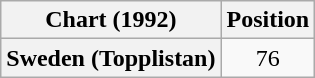<table class="wikitable plainrowheaders" style="text-align:center">
<tr>
<th>Chart (1992)</th>
<th>Position</th>
</tr>
<tr>
<th scope="row">Sweden (Topplistan)</th>
<td>76</td>
</tr>
</table>
